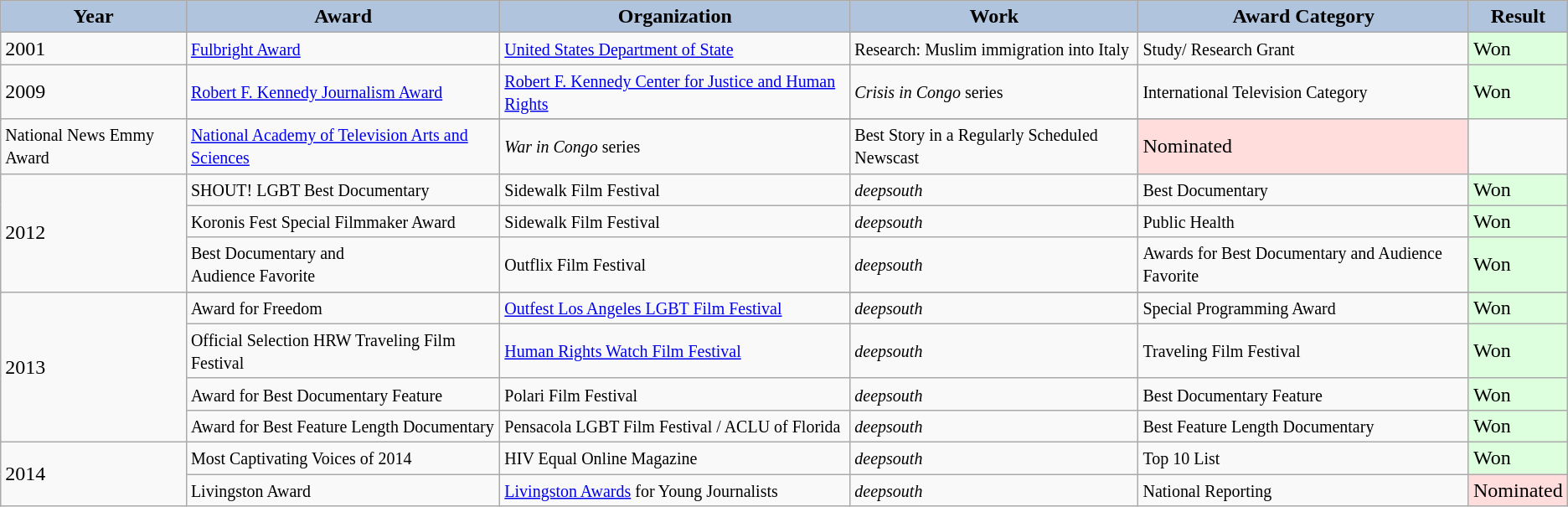<table class="wikitable">
<tr style="text-align:center;">
<th style="background:#B0C4DE;">Year</th>
<th style="background:#B0C4DE;">Award</th>
<th style="background:#B0C4DE;">Organization</th>
<th style="background:#B0C4DE;">Work</th>
<th style="background:#B0C4DE;">Award Category</th>
<th style="background:#B0C4DE;">Result</th>
</tr>
<tr>
<td>2001</td>
<td><small><a href='#'>Fulbright Award</a></small></td>
<td><small><a href='#'>United States Department of State</a></small></td>
<td><small>Research: Muslim immigration into Italy</small></td>
<td><small>Study/ Research Grant</small></td>
<td style="background:#dfd;">Won</td>
</tr>
<tr>
<td rowspan="2">2009</td>
<td><small><a href='#'>Robert F. Kennedy Journalism Award</a></small></td>
<td><small><a href='#'>Robert F. Kennedy Center for Justice and Human Rights</a></small></td>
<td><small><em>Crisis in Congo</em> series</small></td>
<td><small>International Television Category</small></td>
<td style="background:#dfd;">Won</td>
</tr>
<tr>
</tr>
<tr>
<td><small>National News Emmy Award</small></td>
<td><small><a href='#'>National Academy of Television Arts and Sciences</a></small></td>
<td><small><em>War in Congo</em> series</small></td>
<td><small>Best Story in a Regularly Scheduled Newscast</small></td>
<td style="background:#fdd;">Nominated</td>
</tr>
<tr>
<td rowspan="3">2012</td>
<td><small>SHOUT! LGBT Best Documentary</small></td>
<td><small>Sidewalk Film Festival</small></td>
<td><small><em>deepsouth</em></small></td>
<td><small>Best Documentary</small></td>
<td style="background:#dfd;">Won</td>
</tr>
<tr>
<td><small>Koronis Fest Special Filmmaker Award</small></td>
<td><small>Sidewalk Film Festival</small></td>
<td><small><em>deepsouth</em></small></td>
<td><small>Public Health</small></td>
<td style="background:#dfd;">Won</td>
</tr>
<tr>
<td><small>Best Documentary and<br>Audience Favorite</small></td>
<td><small>Outflix Film Festival</small></td>
<td><small><em>deepsouth</em></small></td>
<td><small>Awards for Best Documentary and Audience Favorite</small></td>
<td style="background:#dfd;">Won</td>
</tr>
<tr>
<td rowspan="5">2013</td>
</tr>
<tr>
<td><small>Award for Freedom</small></td>
<td><small><a href='#'>Outfest Los Angeles LGBT Film Festival</a></small></td>
<td><small><em>deepsouth</em></small></td>
<td><small>Special Programming Award</small></td>
<td style="background:#dfd;">Won</td>
</tr>
<tr>
<td><small>Official Selection HRW Traveling Film Festival</small></td>
<td><small><a href='#'>Human Rights Watch Film Festival</a></small></td>
<td><small><em>deepsouth</em></small></td>
<td><small>Traveling Film Festival</small></td>
<td style="background:#dfd;">Won</td>
</tr>
<tr>
<td><small>Award for Best Documentary Feature</small></td>
<td><small>Polari Film Festival</small></td>
<td><small><em>deepsouth</em></small></td>
<td><small>Best Documentary Feature</small></td>
<td style="background:#dfd;">Won</td>
</tr>
<tr>
<td><small>Award for Best Feature Length Documentary</small></td>
<td><small>Pensacola LGBT Film Festival / ACLU of Florida</small></td>
<td><small><em>deepsouth</em></small></td>
<td><small>Best Feature Length Documentary</small></td>
<td style="background:#dfd;">Won</td>
</tr>
<tr>
<td rowspan="3">2014</td>
<td><small>Most Captivating Voices of 2014</small></td>
<td><small>HIV Equal Online Magazine</small></td>
<td><small><em>deepsouth</em></small></td>
<td><small>Top 10 List</small></td>
<td style="background:#dfd;">Won</td>
</tr>
<tr>
<td><small>Livingston Award</small></td>
<td><small><a href='#'>Livingston Awards</a> for Young Journalists</small></td>
<td><small><em>deepsouth</em></small></td>
<td><small>National Reporting</small></td>
<td style="background:#fdd;">Nominated</td>
</tr>
</table>
